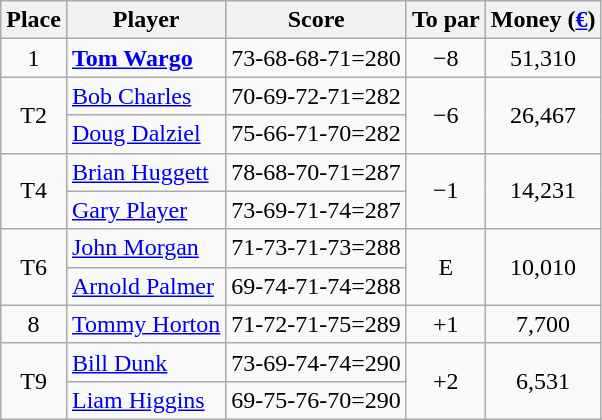<table class="wikitable">
<tr>
<th>Place</th>
<th>Player</th>
<th>Score</th>
<th>To par</th>
<th>Money (<a href='#'>€</a>)</th>
</tr>
<tr>
<td align=center>1</td>
<td> <strong><a href='#'>Tom Wargo</a></strong></td>
<td>73-68-68-71=280</td>
<td align=center>−8</td>
<td align=center>51,310</td>
</tr>
<tr>
<td rowspan=2 align=center>T2</td>
<td> <a href='#'>Bob Charles</a></td>
<td>70-69-72-71=282</td>
<td rowspan=2 align=center>−6</td>
<td rowspan=2 align=center>26,467</td>
</tr>
<tr>
<td> <a href='#'>Doug Dalziel</a></td>
<td>75-66-71-70=282</td>
</tr>
<tr>
<td rowspan="2" align="center">T4</td>
<td> <a href='#'>Brian Huggett</a></td>
<td>78-68-70-71=287</td>
<td rowspan="2" align="center">−1</td>
<td rowspan="2" align="center">14,231</td>
</tr>
<tr>
<td> <a href='#'>Gary Player</a></td>
<td>73-69-71-74=287</td>
</tr>
<tr>
<td rowspan="2" align="center">T6</td>
<td> <a href='#'>John Morgan</a></td>
<td>71-73-71-73=288</td>
<td rowspan="2" align="center">E</td>
<td rowspan="2" align="center">10,010</td>
</tr>
<tr>
<td> <a href='#'>Arnold Palmer</a></td>
<td>69-74-71-74=288</td>
</tr>
<tr>
<td align="center">8</td>
<td> <a href='#'>Tommy Horton</a></td>
<td>71-72-71-75=289</td>
<td align="center">+1</td>
<td align="center">7,700</td>
</tr>
<tr>
<td rowspan="2" align="center">T9</td>
<td> <a href='#'>Bill Dunk</a></td>
<td>73-69-74-74=290</td>
<td rowspan="2" align="center">+2</td>
<td rowspan="2" align="center">6,531</td>
</tr>
<tr>
<td> <a href='#'>Liam Higgins</a></td>
<td>69-75-76-70=290</td>
</tr>
</table>
